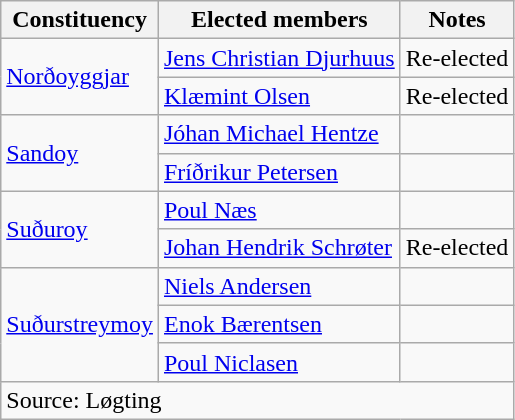<table class=wikitable>
<tr>
<th>Constituency</th>
<th>Elected members</th>
<th>Notes</th>
</tr>
<tr>
<td rowspan=2><a href='#'>Norðoyggjar</a></td>
<td><a href='#'>Jens Christian Djurhuus</a></td>
<td>Re-elected</td>
</tr>
<tr>
<td><a href='#'>Klæmint Olsen</a></td>
<td>Re-elected</td>
</tr>
<tr>
<td rowspan=2><a href='#'>Sandoy</a></td>
<td><a href='#'>Jóhan Michael Hentze</a></td>
<td></td>
</tr>
<tr>
<td><a href='#'>Fríðrikur Petersen</a></td>
</tr>
<tr>
<td rowspan=2><a href='#'>Suðuroy</a></td>
<td><a href='#'>Poul Næs</a></td>
<td></td>
</tr>
<tr>
<td><a href='#'>Johan Hendrik Schrøter</a></td>
<td>Re-elected</td>
</tr>
<tr>
<td rowspan=3><a href='#'>Suðurstreymoy</a></td>
<td><a href='#'>Niels Andersen</a></td>
<td></td>
</tr>
<tr>
<td><a href='#'>Enok Bærentsen</a></td>
<td></td>
</tr>
<tr>
<td><a href='#'>Poul Niclasen</a></td>
<td></td>
</tr>
<tr>
<td colspan=3>Source: Løgting</td>
</tr>
</table>
